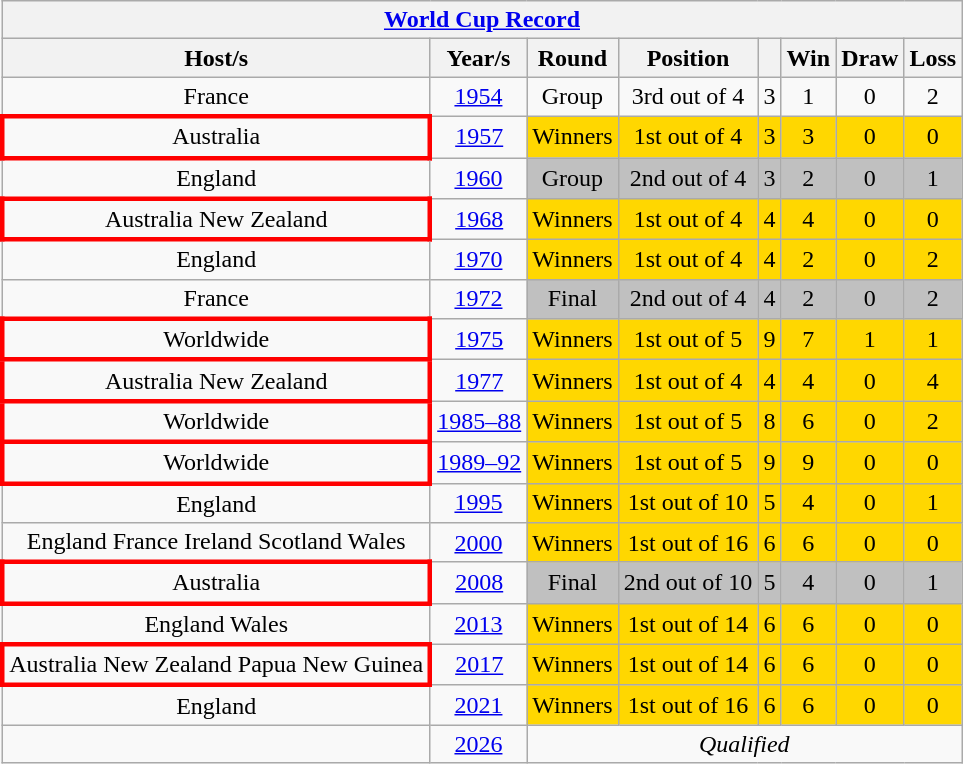<table class="wikitable" style="text-align: center;">
<tr>
<th colspan="9"><a href='#'>World Cup Record</a></th>
</tr>
<tr>
<th>Host/s</th>
<th>Year/s</th>
<th>Round</th>
<th>Position</th>
<th></th>
<th>Win</th>
<th>Draw</th>
<th>Loss</th>
</tr>
<tr>
<td> France</td>
<td><a href='#'>1954</a></td>
<td>Group</td>
<td>3rd out of 4</td>
<td>3</td>
<td>1</td>
<td>0</td>
<td>2</td>
</tr>
<tr>
<td style="border: 3px solid red"> Australia</td>
<td><a href='#'>1957</a></td>
<td style="background:gold">Winners</td>
<td style="background:gold">1st out of 4</td>
<td style="background:gold">3</td>
<td style="background:gold">3</td>
<td style="background:gold">0</td>
<td style="background:gold">0</td>
</tr>
<tr>
<td> England</td>
<td><a href='#'>1960</a></td>
<td style="background:silver">Group</td>
<td style="background:silver">2nd out of 4</td>
<td style="background:silver">3</td>
<td style="background:silver">2</td>
<td style="background:silver">0</td>
<td style="background:silver">1</td>
</tr>
<tr>
<td style="border: 3px solid red"> Australia  New Zealand</td>
<td><a href='#'>1968</a></td>
<td style="background:gold">Winners</td>
<td style="background:gold">1st out of 4</td>
<td style="background:gold">4</td>
<td style="background:gold">4</td>
<td style="background:gold">0</td>
<td style="background:gold">0</td>
</tr>
<tr>
<td> England</td>
<td><a href='#'>1970</a></td>
<td style="background:gold">Winners</td>
<td style="background:gold">1st out of 4</td>
<td style="background:gold">4</td>
<td style="background:gold">2</td>
<td style="background:gold">0</td>
<td style="background:gold">2</td>
</tr>
<tr>
<td> France</td>
<td><a href='#'>1972</a></td>
<td style="background:silver">Final</td>
<td style="background:silver">2nd out of 4</td>
<td style="background:silver">4</td>
<td style="background:silver">2</td>
<td style="background:silver">0</td>
<td style="background:silver">2</td>
</tr>
<tr>
<td style="border: 3px solid red">Worldwide</td>
<td><a href='#'>1975</a></td>
<td style="background:gold">Winners</td>
<td style="background:gold">1st out of 5</td>
<td style="background:gold">9</td>
<td style="background:gold">7</td>
<td style="background:gold">1</td>
<td style="background:gold">1</td>
</tr>
<tr>
<td style="border: 3px solid red"> Australia  New Zealand</td>
<td><a href='#'>1977</a></td>
<td style="background:gold">Winners</td>
<td style="background:gold">1st out of 4</td>
<td style="background:gold">4</td>
<td style="background:gold">4</td>
<td style="background:gold">0</td>
<td style="background:gold">4</td>
</tr>
<tr>
<td style="border: 3px solid red">Worldwide</td>
<td><a href='#'>1985–88</a></td>
<td style="background:gold">Winners</td>
<td style="background:gold">1st out of 5</td>
<td style="background:gold">8</td>
<td style="background:gold">6</td>
<td style="background:gold">0</td>
<td style="background:gold">2</td>
</tr>
<tr>
<td style="border: 3px solid red">Worldwide</td>
<td><a href='#'>1989–92</a></td>
<td style="background:gold">Winners</td>
<td style="background:gold">1st out of 5</td>
<td style="background:gold">9</td>
<td style="background:gold">9</td>
<td style="background:gold">0</td>
<td style="background:gold">0</td>
</tr>
<tr>
<td> England</td>
<td><a href='#'>1995</a></td>
<td style="background:gold">Winners</td>
<td style="background:gold">1st out of 10</td>
<td style="background:gold">5</td>
<td style="background:gold">4</td>
<td style="background:gold">0</td>
<td style="background:gold">1</td>
</tr>
<tr>
<td> England  France  Ireland  Scotland  Wales</td>
<td><a href='#'>2000</a></td>
<td style="background:gold">Winners</td>
<td style="background:gold">1st out of 16</td>
<td style="background:gold">6</td>
<td style="background:gold">6</td>
<td style="background:gold">0</td>
<td style="background:gold">0</td>
</tr>
<tr>
<td style="border: 3px solid red"> Australia</td>
<td><a href='#'>2008</a></td>
<td style="background:silver">Final</td>
<td style="background:silver">2nd out of 10</td>
<td style="background:silver">5</td>
<td style="background:silver">4</td>
<td style="background:silver">0</td>
<td style="background:silver">1</td>
</tr>
<tr>
<td> England  Wales</td>
<td><a href='#'>2013</a></td>
<td style="background:gold">Winners</td>
<td style="background:gold">1st out of 14</td>
<td style="background:gold">6</td>
<td style="background:gold">6</td>
<td style="background:gold">0</td>
<td style="background:gold">0</td>
</tr>
<tr>
<td style="border: 3px solid red"> Australia  New Zealand  Papua New Guinea</td>
<td><a href='#'>2017</a></td>
<td style="background:gold">Winners</td>
<td style="background:gold">1st out of 14</td>
<td style="background:gold">6</td>
<td style="background:gold">6</td>
<td style="background:gold">0</td>
<td style="background:gold">0</td>
</tr>
<tr>
<td> England</td>
<td><a href='#'>2021</a></td>
<td style="background:gold">Winners</td>
<td style="background:gold">1st out of 16</td>
<td style="background:gold">6</td>
<td style="background:gold">6</td>
<td style="background:gold">0</td>
<td style="background:gold">0</td>
</tr>
<tr>
<td></td>
<td><a href='#'>2026</a></td>
<td colspan="11"><em>Qualified</em></td>
</tr>
</table>
